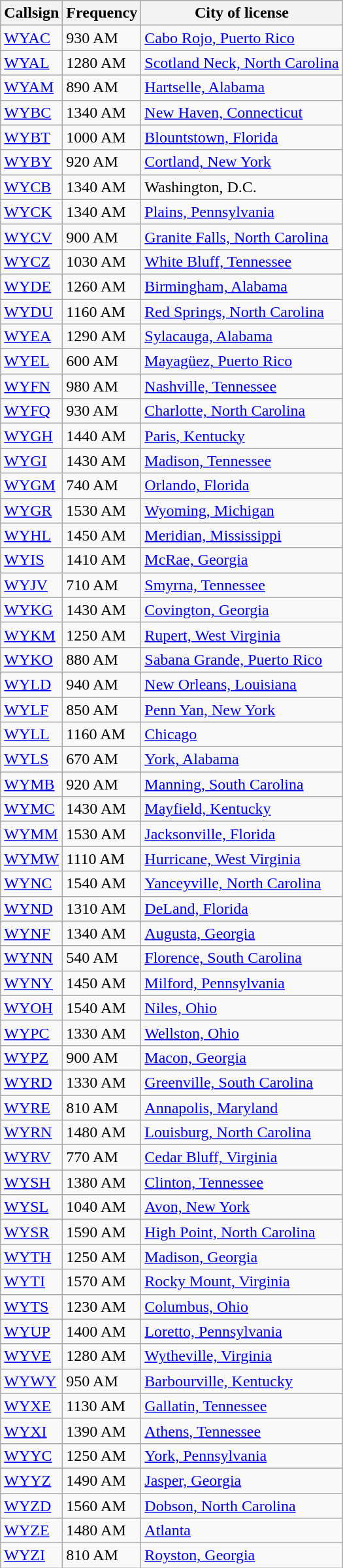<table class="wikitable sortable">
<tr>
<th>Callsign</th>
<th>Frequency</th>
<th>City of license</th>
</tr>
<tr>
<td><a href='#'>WYAC</a></td>
<td>930 AM</td>
<td><a href='#'>Cabo Rojo, Puerto Rico</a></td>
</tr>
<tr>
<td><a href='#'>WYAL</a></td>
<td>1280 AM</td>
<td><a href='#'>Scotland Neck, North Carolina</a></td>
</tr>
<tr>
<td><a href='#'>WYAM</a></td>
<td>890 AM</td>
<td><a href='#'>Hartselle, Alabama</a></td>
</tr>
<tr>
<td><a href='#'>WYBC</a></td>
<td>1340 AM</td>
<td><a href='#'>New Haven, Connecticut</a></td>
</tr>
<tr>
<td><a href='#'>WYBT</a></td>
<td>1000 AM</td>
<td><a href='#'>Blountstown, Florida</a></td>
</tr>
<tr>
<td><a href='#'>WYBY</a></td>
<td>920 AM</td>
<td><a href='#'>Cortland, New York</a></td>
</tr>
<tr>
<td><a href='#'>WYCB</a></td>
<td>1340 AM</td>
<td>Washington, D.C.</td>
</tr>
<tr>
<td><a href='#'>WYCK</a></td>
<td>1340 AM</td>
<td><a href='#'>Plains, Pennsylvania</a></td>
</tr>
<tr>
<td><a href='#'>WYCV</a></td>
<td>900 AM</td>
<td><a href='#'>Granite Falls, North Carolina</a></td>
</tr>
<tr>
<td><a href='#'>WYCZ</a></td>
<td>1030 AM</td>
<td><a href='#'>White Bluff, Tennessee</a></td>
</tr>
<tr>
<td><a href='#'>WYDE</a></td>
<td>1260 AM</td>
<td><a href='#'>Birmingham, Alabama</a></td>
</tr>
<tr>
<td><a href='#'>WYDU</a></td>
<td>1160 AM</td>
<td><a href='#'>Red Springs, North Carolina</a></td>
</tr>
<tr>
<td><a href='#'>WYEA</a></td>
<td>1290 AM</td>
<td><a href='#'>Sylacauga, Alabama</a></td>
</tr>
<tr>
<td><a href='#'>WYEL</a></td>
<td>600 AM</td>
<td><a href='#'>Mayagüez, Puerto Rico</a></td>
</tr>
<tr>
<td><a href='#'>WYFN</a></td>
<td>980 AM</td>
<td><a href='#'>Nashville, Tennessee</a></td>
</tr>
<tr>
<td><a href='#'>WYFQ</a></td>
<td>930 AM</td>
<td><a href='#'>Charlotte, North Carolina</a></td>
</tr>
<tr>
<td><a href='#'>WYGH</a></td>
<td>1440 AM</td>
<td><a href='#'>Paris, Kentucky</a></td>
</tr>
<tr>
<td><a href='#'>WYGI</a></td>
<td>1430 AM</td>
<td><a href='#'>Madison, Tennessee</a></td>
</tr>
<tr>
<td><a href='#'>WYGM</a></td>
<td>740 AM</td>
<td><a href='#'>Orlando, Florida</a></td>
</tr>
<tr>
<td><a href='#'>WYGR</a></td>
<td>1530 AM</td>
<td><a href='#'>Wyoming, Michigan</a></td>
</tr>
<tr>
<td><a href='#'>WYHL</a></td>
<td>1450 AM</td>
<td><a href='#'>Meridian, Mississippi</a></td>
</tr>
<tr>
<td><a href='#'>WYIS</a></td>
<td>1410 AM</td>
<td><a href='#'>McRae, Georgia</a></td>
</tr>
<tr>
<td><a href='#'>WYJV</a></td>
<td>710 AM</td>
<td><a href='#'>Smyrna, Tennessee</a></td>
</tr>
<tr>
<td><a href='#'>WYKG</a></td>
<td>1430 AM</td>
<td><a href='#'>Covington, Georgia</a></td>
</tr>
<tr>
<td><a href='#'>WYKM</a></td>
<td>1250 AM</td>
<td><a href='#'>Rupert, West Virginia</a></td>
</tr>
<tr>
<td><a href='#'>WYKO</a></td>
<td>880 AM</td>
<td><a href='#'>Sabana Grande, Puerto Rico</a></td>
</tr>
<tr>
<td><a href='#'>WYLD</a></td>
<td>940 AM</td>
<td><a href='#'>New Orleans, Louisiana</a></td>
</tr>
<tr>
<td><a href='#'>WYLF</a></td>
<td>850 AM</td>
<td><a href='#'>Penn Yan, New York</a></td>
</tr>
<tr>
<td><a href='#'>WYLL</a></td>
<td>1160 AM</td>
<td><a href='#'>Chicago</a></td>
</tr>
<tr>
<td><a href='#'>WYLS</a></td>
<td>670 AM</td>
<td><a href='#'>York, Alabama</a></td>
</tr>
<tr>
<td><a href='#'>WYMB</a></td>
<td>920 AM</td>
<td><a href='#'>Manning, South Carolina</a></td>
</tr>
<tr>
<td><a href='#'>WYMC</a></td>
<td>1430 AM</td>
<td><a href='#'>Mayfield, Kentucky</a></td>
</tr>
<tr>
<td><a href='#'>WYMM</a></td>
<td>1530 AM</td>
<td><a href='#'>Jacksonville, Florida</a></td>
</tr>
<tr>
<td><a href='#'>WYMW</a></td>
<td>1110 AM</td>
<td><a href='#'>Hurricane, West Virginia</a></td>
</tr>
<tr>
<td><a href='#'>WYNC</a></td>
<td>1540 AM</td>
<td><a href='#'>Yanceyville, North Carolina</a></td>
</tr>
<tr>
<td><a href='#'>WYND</a></td>
<td>1310 AM</td>
<td><a href='#'>DeLand, Florida</a></td>
</tr>
<tr>
<td><a href='#'>WYNF</a></td>
<td>1340 AM</td>
<td><a href='#'>Augusta, Georgia</a></td>
</tr>
<tr>
<td><a href='#'>WYNN</a></td>
<td>540 AM</td>
<td><a href='#'>Florence, South Carolina</a></td>
</tr>
<tr>
<td><a href='#'>WYNY</a></td>
<td>1450 AM</td>
<td><a href='#'>Milford, Pennsylvania</a></td>
</tr>
<tr>
<td><a href='#'>WYOH</a></td>
<td>1540 AM</td>
<td><a href='#'>Niles, Ohio</a></td>
</tr>
<tr>
<td><a href='#'>WYPC</a></td>
<td>1330 AM</td>
<td><a href='#'>Wellston, Ohio</a></td>
</tr>
<tr>
<td><a href='#'>WYPZ</a></td>
<td>900 AM</td>
<td><a href='#'>Macon, Georgia</a></td>
</tr>
<tr>
<td><a href='#'>WYRD</a></td>
<td>1330 AM</td>
<td><a href='#'>Greenville, South Carolina</a></td>
</tr>
<tr>
<td><a href='#'>WYRE</a></td>
<td>810 AM</td>
<td><a href='#'>Annapolis, Maryland</a></td>
</tr>
<tr>
<td><a href='#'>WYRN</a></td>
<td>1480 AM</td>
<td><a href='#'>Louisburg, North Carolina</a></td>
</tr>
<tr>
<td><a href='#'>WYRV</a></td>
<td>770 AM</td>
<td><a href='#'>Cedar Bluff, Virginia</a></td>
</tr>
<tr>
<td><a href='#'>WYSH</a></td>
<td>1380 AM</td>
<td><a href='#'>Clinton, Tennessee</a></td>
</tr>
<tr>
<td><a href='#'>WYSL</a></td>
<td>1040 AM</td>
<td><a href='#'>Avon, New York</a></td>
</tr>
<tr>
<td><a href='#'>WYSR</a></td>
<td>1590 AM</td>
<td><a href='#'>High Point, North Carolina</a></td>
</tr>
<tr>
<td><a href='#'>WYTH</a></td>
<td>1250 AM</td>
<td><a href='#'>Madison, Georgia</a></td>
</tr>
<tr>
<td><a href='#'>WYTI</a></td>
<td>1570 AM</td>
<td><a href='#'>Rocky Mount, Virginia</a></td>
</tr>
<tr>
<td><a href='#'>WYTS</a></td>
<td>1230 AM</td>
<td><a href='#'>Columbus, Ohio</a></td>
</tr>
<tr>
<td><a href='#'>WYUP</a></td>
<td>1400 AM</td>
<td><a href='#'>Loretto, Pennsylvania</a></td>
</tr>
<tr>
<td><a href='#'>WYVE</a></td>
<td>1280 AM</td>
<td><a href='#'>Wytheville, Virginia</a></td>
</tr>
<tr>
<td><a href='#'>WYWY</a></td>
<td>950 AM</td>
<td><a href='#'>Barbourville, Kentucky</a></td>
</tr>
<tr>
<td><a href='#'>WYXE</a></td>
<td>1130 AM</td>
<td><a href='#'>Gallatin, Tennessee</a></td>
</tr>
<tr>
<td><a href='#'>WYXI</a></td>
<td>1390 AM</td>
<td><a href='#'>Athens, Tennessee</a></td>
</tr>
<tr>
<td><a href='#'>WYYC</a></td>
<td>1250 AM</td>
<td><a href='#'>York, Pennsylvania</a></td>
</tr>
<tr>
<td><a href='#'>WYYZ</a></td>
<td>1490 AM</td>
<td><a href='#'>Jasper, Georgia</a></td>
</tr>
<tr>
<td><a href='#'>WYZD</a></td>
<td>1560 AM</td>
<td><a href='#'>Dobson, North Carolina</a></td>
</tr>
<tr>
<td><a href='#'>WYZE</a></td>
<td>1480 AM</td>
<td><a href='#'>Atlanta</a></td>
</tr>
<tr>
<td><a href='#'>WYZI</a></td>
<td>810 AM</td>
<td><a href='#'>Royston, Georgia</a></td>
</tr>
</table>
